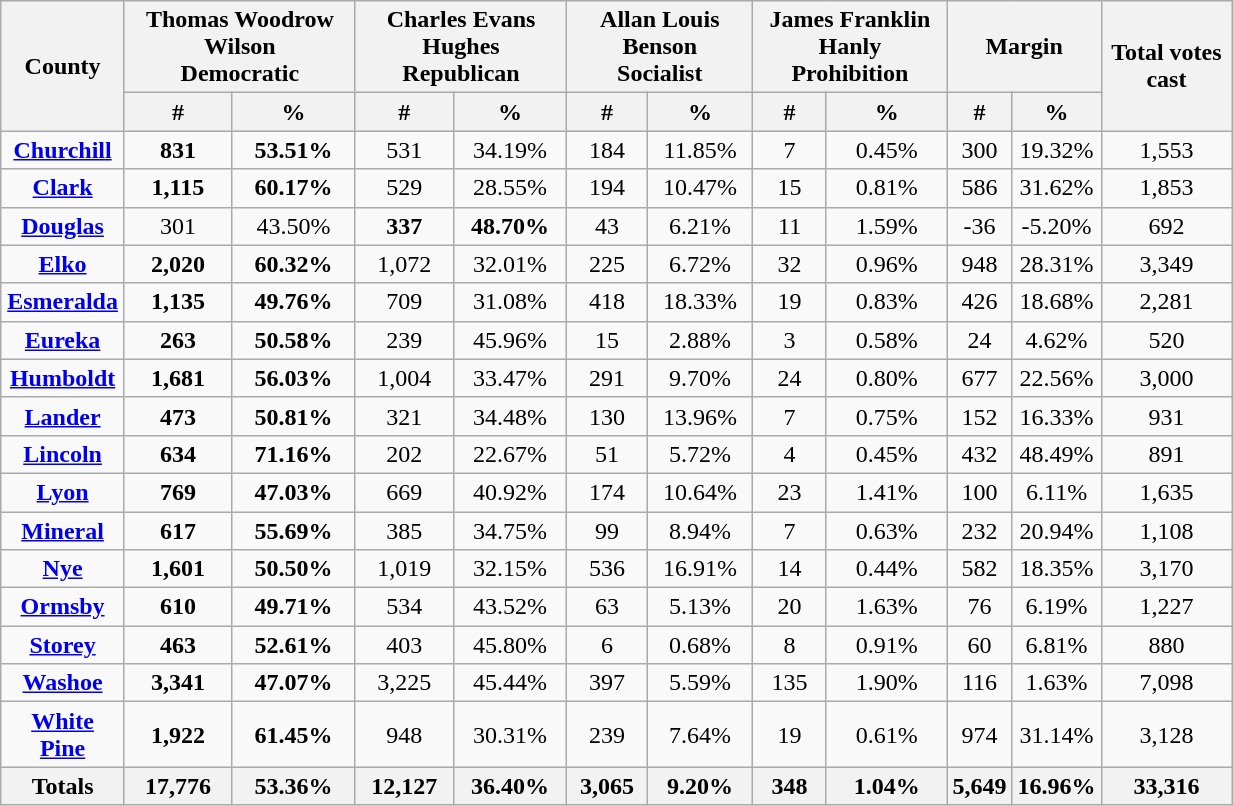<table width="65%" class="wikitable sortable">
<tr>
<th style="text-align:center;" rowspan="2">County</th>
<th style="text-align:center;" colspan="2">Thomas Woodrow Wilson<br>Democratic</th>
<th style="text-align:center;" colspan="2">Charles Evans Hughes<br>Republican</th>
<th style="text-align:center;" colspan="2">Allan Louis Benson<br>Socialist</th>
<th style="text-align:center;" colspan="2">James Franklin Hanly<br>Prohibition</th>
<th style="text-align:center;" colspan="2">Margin</th>
<th style="text-align:center;" rowspan="2">Total votes cast</th>
</tr>
<tr bgcolor="lightgrey">
<th style="text-align:center;" data-sort-type="number">#</th>
<th style="text-align:center;" data-sort-type="number">%</th>
<th style="text-align:center;" data-sort-type="number">#</th>
<th style="text-align:center;" data-sort-type="number">%</th>
<th style="text-align:center;" data-sort-type="number">#</th>
<th style="text-align:center;" data-sort-type="number">%</th>
<th style="text-align:center;" data-sort-type="number">#</th>
<th style="text-align:center;" data-sort-type="number">%</th>
<th style="text-align:center;" data-sort-type="number">#</th>
<th style="text-align:center;" data-sort-type="number">%</th>
</tr>
<tr style="text-align:center;">
<td><strong><a href='#'>Churchill</a></strong></td>
<td><strong>831</strong></td>
<td><strong>53.51%</strong></td>
<td>531</td>
<td>34.19%</td>
<td>184</td>
<td>11.85%</td>
<td>7</td>
<td>0.45%</td>
<td>300</td>
<td>19.32%</td>
<td>1,553</td>
</tr>
<tr style="text-align:center;">
<td><strong><a href='#'>Clark</a></strong></td>
<td><strong>1,115</strong></td>
<td><strong>60.17%</strong></td>
<td>529</td>
<td>28.55%</td>
<td>194</td>
<td>10.47%</td>
<td>15</td>
<td>0.81%</td>
<td>586</td>
<td>31.62%</td>
<td>1,853</td>
</tr>
<tr style="text-align:center;">
<td><strong><a href='#'>Douglas</a></strong></td>
<td>301</td>
<td>43.50%</td>
<td><strong>337</strong></td>
<td><strong>48.70%</strong></td>
<td>43</td>
<td>6.21%</td>
<td>11</td>
<td>1.59%</td>
<td>-36</td>
<td>-5.20%</td>
<td>692</td>
</tr>
<tr style="text-align:center;">
<td><strong><a href='#'>Elko</a></strong></td>
<td><strong>2,020</strong></td>
<td><strong>60.32%</strong></td>
<td>1,072</td>
<td>32.01%</td>
<td>225</td>
<td>6.72%</td>
<td>32</td>
<td>0.96%</td>
<td>948</td>
<td>28.31%</td>
<td>3,349</td>
</tr>
<tr style="text-align:center;">
<td><strong><a href='#'>Esmeralda</a></strong></td>
<td><strong>1,135</strong></td>
<td><strong>49.76%</strong></td>
<td>709</td>
<td>31.08%</td>
<td>418</td>
<td>18.33%</td>
<td>19</td>
<td>0.83%</td>
<td>426</td>
<td>18.68%</td>
<td>2,281</td>
</tr>
<tr style="text-align:center;">
<td><strong><a href='#'>Eureka</a></strong></td>
<td><strong>263</strong></td>
<td><strong>50.58%</strong></td>
<td>239</td>
<td>45.96%</td>
<td>15</td>
<td>2.88%</td>
<td>3</td>
<td>0.58%</td>
<td>24</td>
<td>4.62%</td>
<td>520</td>
</tr>
<tr style="text-align:center;">
<td><strong><a href='#'>Humboldt</a></strong></td>
<td><strong>1,681</strong></td>
<td><strong>56.03%</strong></td>
<td>1,004</td>
<td>33.47%</td>
<td>291</td>
<td>9.70%</td>
<td>24</td>
<td>0.80%</td>
<td>677</td>
<td>22.56%</td>
<td>3,000</td>
</tr>
<tr style="text-align:center;">
<td><strong><a href='#'>Lander</a></strong></td>
<td><strong>473</strong></td>
<td><strong>50.81%</strong></td>
<td>321</td>
<td>34.48%</td>
<td>130</td>
<td>13.96%</td>
<td>7</td>
<td>0.75%</td>
<td>152</td>
<td>16.33%</td>
<td>931</td>
</tr>
<tr style="text-align:center;">
<td><strong><a href='#'>Lincoln</a></strong></td>
<td><strong>634</strong></td>
<td><strong>71.16%</strong></td>
<td>202</td>
<td>22.67%</td>
<td>51</td>
<td>5.72%</td>
<td>4</td>
<td>0.45%</td>
<td>432</td>
<td>48.49%</td>
<td>891</td>
</tr>
<tr style="text-align:center;">
<td><strong><a href='#'>Lyon</a></strong></td>
<td><strong>769</strong></td>
<td><strong>47.03%</strong></td>
<td>669</td>
<td>40.92%</td>
<td>174</td>
<td>10.64%</td>
<td>23</td>
<td>1.41%</td>
<td>100</td>
<td>6.11%</td>
<td>1,635</td>
</tr>
<tr style="text-align:center;">
<td><strong><a href='#'>Mineral</a></strong></td>
<td><strong>617</strong></td>
<td><strong>55.69%</strong></td>
<td>385</td>
<td>34.75%</td>
<td>99</td>
<td>8.94%</td>
<td>7</td>
<td>0.63%</td>
<td>232</td>
<td>20.94%</td>
<td>1,108</td>
</tr>
<tr style="text-align:center;">
<td><strong><a href='#'>Nye</a></strong></td>
<td><strong>1,601</strong></td>
<td><strong>50.50%</strong></td>
<td>1,019</td>
<td>32.15%</td>
<td>536</td>
<td>16.91%</td>
<td>14</td>
<td>0.44%</td>
<td>582</td>
<td>18.35%</td>
<td>3,170</td>
</tr>
<tr style="text-align:center;">
<td><strong><a href='#'>Ormsby</a></strong></td>
<td><strong>610</strong></td>
<td><strong>49.71%</strong></td>
<td>534</td>
<td>43.52%</td>
<td>63</td>
<td>5.13%</td>
<td>20</td>
<td>1.63%</td>
<td>76</td>
<td>6.19%</td>
<td>1,227</td>
</tr>
<tr style="text-align:center;">
<td><strong><a href='#'>Storey</a></strong></td>
<td><strong>463</strong></td>
<td><strong>52.61%</strong></td>
<td>403</td>
<td>45.80%</td>
<td>6</td>
<td>0.68%</td>
<td>8</td>
<td>0.91%</td>
<td>60</td>
<td>6.81%</td>
<td>880</td>
</tr>
<tr style="text-align:center;">
<td><strong><a href='#'>Washoe</a></strong></td>
<td><strong>3,341</strong></td>
<td><strong>47.07%</strong></td>
<td>3,225</td>
<td>45.44%</td>
<td>397</td>
<td>5.59%</td>
<td>135</td>
<td>1.90%</td>
<td>116</td>
<td>1.63%</td>
<td>7,098</td>
</tr>
<tr style="text-align:center;">
<td><strong><a href='#'>White Pine</a></strong></td>
<td><strong>1,922</strong></td>
<td><strong>61.45%</strong></td>
<td>948</td>
<td>30.31%</td>
<td>239</td>
<td>7.64%</td>
<td>19</td>
<td>0.61%</td>
<td>974</td>
<td>31.14%</td>
<td>3,128</td>
</tr>
<tr>
<th>Totals</th>
<th>17,776</th>
<th>53.36%</th>
<th>12,127</th>
<th>36.40%</th>
<th>3,065</th>
<th>9.20%</th>
<th>348</th>
<th>1.04%</th>
<th>5,649</th>
<th>16.96%</th>
<th>33,316</th>
</tr>
</table>
